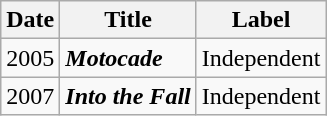<table class="wikitable">
<tr>
<th>Date</th>
<th>Title</th>
<th>Label</th>
</tr>
<tr>
<td align="left" valign="center">2005</td>
<td align="left" valign="center"><strong><em>Motocade</em></strong></td>
<td align="left" valign="center">Independent</td>
</tr>
<tr>
<td align="left" valign="center">2007</td>
<td align="left" valign="center"><strong><em>Into the Fall</em></strong></td>
<td align="left" valign="center">Independent</td>
</tr>
</table>
